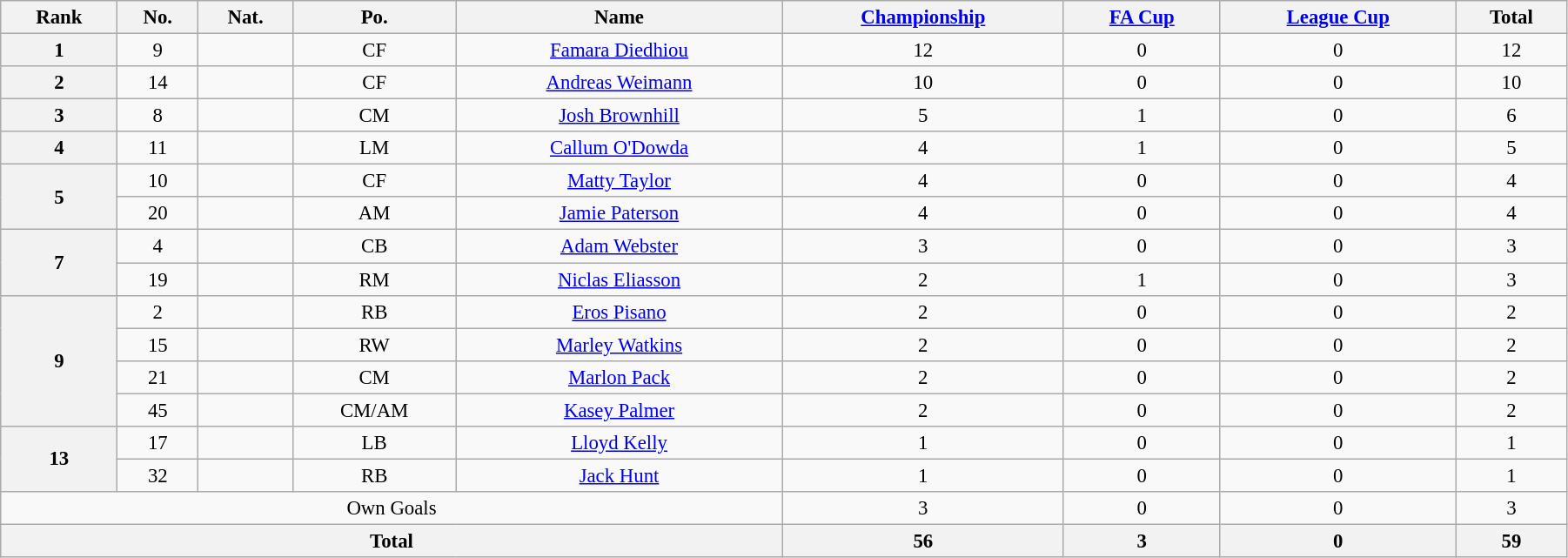<table class="wikitable" style="text-align:center; font-size:95%; width:95%;">
<tr>
<th>Rank</th>
<th>No.</th>
<th>Nat.</th>
<th>Po.</th>
<th>Name</th>
<th><a href='#'>Championship</a></th>
<th><a href='#'>FA Cup</a></th>
<th><a href='#'>League Cup</a></th>
<th>Total</th>
</tr>
<tr>
<th rowspan=1>1</th>
<td>9</td>
<td></td>
<td>CF</td>
<td><a href='#'>Famara Diedhiou</a></td>
<td>12</td>
<td>0</td>
<td>0</td>
<td>12</td>
</tr>
<tr>
<th rowspan=1>2</th>
<td>14</td>
<td></td>
<td>CF</td>
<td><a href='#'>Andreas Weimann</a></td>
<td>10</td>
<td>0</td>
<td>0</td>
<td>10</td>
</tr>
<tr>
<th rowpsan=1>3</th>
<td>8</td>
<td></td>
<td>CM</td>
<td><a href='#'>Josh Brownhill</a></td>
<td>5</td>
<td>1</td>
<td>0</td>
<td>6</td>
</tr>
<tr>
<th rowspan=1>4</th>
<td>11</td>
<td></td>
<td>LM</td>
<td><a href='#'>Callum O'Dowda</a></td>
<td>4</td>
<td>1</td>
<td>0</td>
<td>5</td>
</tr>
<tr>
<th rowspan=2>5</th>
<td>10</td>
<td></td>
<td>CF</td>
<td><a href='#'>Matty Taylor</a></td>
<td>4</td>
<td>0</td>
<td>0</td>
<td>4</td>
</tr>
<tr>
<td>20</td>
<td></td>
<td>AM</td>
<td><a href='#'>Jamie Paterson</a></td>
<td>4</td>
<td>0</td>
<td>0</td>
<td>4</td>
</tr>
<tr>
<th rowspan=2>7</th>
<td>4</td>
<td></td>
<td>CB</td>
<td><a href='#'>Adam Webster</a></td>
<td>3</td>
<td>0</td>
<td>0</td>
<td>3</td>
</tr>
<tr>
<td>19</td>
<td></td>
<td>RM</td>
<td><a href='#'>Niclas Eliasson</a></td>
<td>2</td>
<td>1</td>
<td>0</td>
<td>3</td>
</tr>
<tr>
<th rowspan=4>9</th>
<td>2</td>
<td></td>
<td>RB</td>
<td><a href='#'>Eros Pisano</a></td>
<td>2</td>
<td>0</td>
<td>0</td>
<td>2</td>
</tr>
<tr>
<td>15</td>
<td></td>
<td>RW</td>
<td><a href='#'>Marley Watkins</a></td>
<td>2</td>
<td>0</td>
<td>0</td>
<td>2</td>
</tr>
<tr>
<td>21</td>
<td></td>
<td>CM</td>
<td><a href='#'>Marlon Pack</a></td>
<td>2</td>
<td>0</td>
<td>0</td>
<td>2</td>
</tr>
<tr>
<td>45</td>
<td></td>
<td>CM/AM</td>
<td><a href='#'>Kasey Palmer</a></td>
<td>2</td>
<td>0</td>
<td>0</td>
<td>2</td>
</tr>
<tr>
<th rowspan=2>13</th>
<td>17</td>
<td></td>
<td>LB</td>
<td><a href='#'>Lloyd Kelly</a></td>
<td>1</td>
<td>0</td>
<td>0</td>
<td>1</td>
</tr>
<tr>
<td>32</td>
<td></td>
<td>RB</td>
<td><a href='#'>Jack Hunt</a></td>
<td>1</td>
<td>0</td>
<td>0</td>
<td>1</td>
</tr>
<tr>
<td colspan=5>Own Goals</td>
<td>3</td>
<td>0</td>
<td>0</td>
<td>3</td>
</tr>
<tr>
<th colspan=5>Total</th>
<th>56</th>
<th>3</th>
<th>0</th>
<th>59</th>
</tr>
</table>
